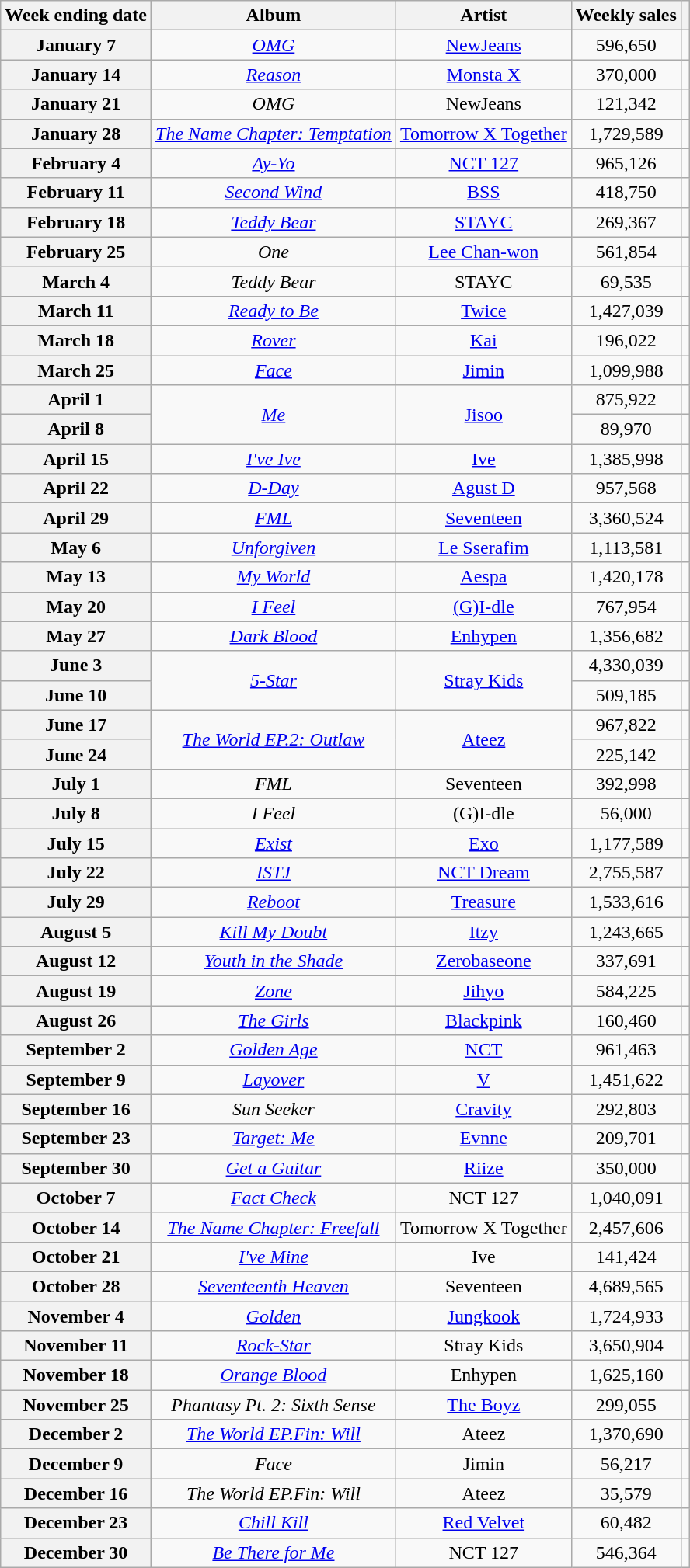<table class="wikitable sortable plainrowheaders" style="text-align:center">
<tr>
<th scope="col">Week ending date</th>
<th scope="col">Album</th>
<th scope="col">Artist</th>
<th scope="col">Weekly sales</th>
<th scope="col" class="unsortable"></th>
</tr>
<tr>
<th scope="row">January 7</th>
<td><em><a href='#'>OMG</a></em></td>
<td><a href='#'>NewJeans</a></td>
<td>596,650</td>
<td></td>
</tr>
<tr>
<th scope="row">January 14</th>
<td><em><a href='#'>Reason</a></em></td>
<td><a href='#'>Monsta X</a></td>
<td>370,000</td>
<td></td>
</tr>
<tr>
<th scope="row">January 21</th>
<td><em>OMG</em></td>
<td>NewJeans</td>
<td>121,342</td>
<td></td>
</tr>
<tr>
<th scope="row">January 28</th>
<td><em><a href='#'>The Name Chapter: Temptation</a></em></td>
<td><a href='#'>Tomorrow X Together</a></td>
<td>1,729,589</td>
<td></td>
</tr>
<tr>
<th scope="row">February 4</th>
<td><em><a href='#'>Ay-Yo</a></em></td>
<td><a href='#'>NCT 127</a></td>
<td>965,126</td>
<td></td>
</tr>
<tr>
<th scope="row">February 11</th>
<td><em><a href='#'>Second Wind</a></em></td>
<td><a href='#'>BSS</a></td>
<td>418,750</td>
<td></td>
</tr>
<tr>
<th scope="row">February 18</th>
<td><em><a href='#'>Teddy Bear</a></em></td>
<td><a href='#'>STAYC</a></td>
<td>269,367</td>
<td></td>
</tr>
<tr>
<th scope="row">February 25</th>
<td><em>One</em></td>
<td><a href='#'>Lee Chan-won</a></td>
<td>561,854</td>
<td></td>
</tr>
<tr>
<th scope="row">March 4</th>
<td><em>Teddy Bear</em></td>
<td>STAYC</td>
<td>69,535</td>
<td></td>
</tr>
<tr>
<th scope="row">March 11</th>
<td><em><a href='#'>Ready to Be</a></em></td>
<td><a href='#'>Twice</a></td>
<td>1,427,039</td>
<td></td>
</tr>
<tr>
<th scope="row">March 18</th>
<td><em><a href='#'>Rover</a></em></td>
<td><a href='#'>Kai</a></td>
<td>196,022</td>
<td></td>
</tr>
<tr>
<th scope="row">March 25</th>
<td><em><a href='#'>Face</a></em></td>
<td><a href='#'>Jimin</a></td>
<td>1,099,988</td>
<td></td>
</tr>
<tr>
<th scope="row">April 1</th>
<td rowspan="2"><em><a href='#'>Me</a></em></td>
<td rowspan="2"><a href='#'>Jisoo</a></td>
<td>875,922</td>
<td></td>
</tr>
<tr>
<th scope="row">April 8</th>
<td>89,970</td>
<td></td>
</tr>
<tr>
<th scope="row">April 15</th>
<td><em><a href='#'>I've Ive</a></em></td>
<td><a href='#'>Ive</a></td>
<td>1,385,998</td>
<td></td>
</tr>
<tr>
<th scope="row">April 22</th>
<td><em><a href='#'>D-Day</a></em></td>
<td><a href='#'>Agust D</a></td>
<td>957,568</td>
<td></td>
</tr>
<tr>
<th scope="row">April 29</th>
<td><em><a href='#'>FML</a></em></td>
<td><a href='#'>Seventeen</a></td>
<td>3,360,524</td>
<td></td>
</tr>
<tr>
<th scope="row">May 6</th>
<td><em><a href='#'>Unforgiven</a></em></td>
<td><a href='#'>Le Sserafim</a></td>
<td>1,113,581</td>
<td></td>
</tr>
<tr>
<th scope="row">May 13</th>
<td><em><a href='#'>My World</a></em></td>
<td><a href='#'>Aespa</a></td>
<td>1,420,178</td>
<td></td>
</tr>
<tr>
<th scope="row">May 20</th>
<td><em><a href='#'>I Feel</a></em></td>
<td><a href='#'>(G)I-dle</a></td>
<td>767,954</td>
<td></td>
</tr>
<tr>
<th scope="row">May 27</th>
<td><em><a href='#'>Dark Blood</a></em></td>
<td><a href='#'>Enhypen</a></td>
<td>1,356,682</td>
<td></td>
</tr>
<tr>
<th scope="row">June 3</th>
<td rowspan="2"><em><a href='#'>5-Star</a></em></td>
<td rowspan="2"><a href='#'>Stray Kids</a></td>
<td>4,330,039</td>
<td></td>
</tr>
<tr>
<th scope="row">June 10</th>
<td>509,185</td>
<td></td>
</tr>
<tr>
<th scope="row">June 17</th>
<td rowspan="2"><em><a href='#'>The World EP.2: Outlaw</a></em></td>
<td rowspan="2"><a href='#'>Ateez</a></td>
<td>967,822</td>
<td></td>
</tr>
<tr>
<th scope="row">June 24</th>
<td>225,142</td>
<td></td>
</tr>
<tr>
<th scope="row">July 1</th>
<td><em>FML</em></td>
<td>Seventeen</td>
<td>392,998</td>
<td></td>
</tr>
<tr>
<th scope="row">July 8</th>
<td><em>I Feel</em></td>
<td>(G)I-dle</td>
<td>56,000</td>
<td></td>
</tr>
<tr>
<th scope="row">July 15</th>
<td><em><a href='#'>Exist</a></em></td>
<td><a href='#'>Exo</a></td>
<td>1,177,589</td>
<td></td>
</tr>
<tr>
<th scope="row">July 22</th>
<td><em><a href='#'>ISTJ</a></em></td>
<td><a href='#'>NCT Dream</a></td>
<td>2,755,587</td>
<td></td>
</tr>
<tr>
<th scope="row">July 29</th>
<td><em><a href='#'>Reboot</a></em></td>
<td><a href='#'>Treasure</a></td>
<td>1,533,616</td>
<td></td>
</tr>
<tr>
<th scope="row">August 5</th>
<td><em><a href='#'>Kill My Doubt</a></em></td>
<td><a href='#'>Itzy</a></td>
<td>1,243,665</td>
<td></td>
</tr>
<tr>
<th scope="row">August 12</th>
<td><em><a href='#'>Youth in the Shade</a></em></td>
<td><a href='#'>Zerobaseone</a></td>
<td>337,691</td>
<td></td>
</tr>
<tr>
<th scope="row">August 19</th>
<td><em><a href='#'>Zone</a></em></td>
<td><a href='#'>Jihyo</a></td>
<td>584,225</td>
<td></td>
</tr>
<tr>
<th scope="row">August 26</th>
<td><em><a href='#'>The Girls</a></em></td>
<td><a href='#'>Blackpink</a></td>
<td>160,460</td>
<td></td>
</tr>
<tr>
<th scope="row">September 2</th>
<td><em><a href='#'>Golden Age</a></em></td>
<td><a href='#'>NCT</a></td>
<td>961,463</td>
<td></td>
</tr>
<tr>
<th scope="row">September 9</th>
<td><em><a href='#'>Layover</a></em></td>
<td><a href='#'>V</a></td>
<td>1,451,622</td>
<td></td>
</tr>
<tr>
<th scope="row">September 16</th>
<td><em>Sun Seeker</em></td>
<td><a href='#'>Cravity</a></td>
<td>292,803</td>
<td></td>
</tr>
<tr>
<th scope="row">September 23</th>
<td><em><a href='#'>Target: Me</a></em></td>
<td><a href='#'>Evnne</a></td>
<td>209,701</td>
<td></td>
</tr>
<tr>
<th scope="row">September 30</th>
<td><em><a href='#'>Get a Guitar</a></em></td>
<td><a href='#'>Riize</a></td>
<td>350,000</td>
<td></td>
</tr>
<tr>
<th scope="row">October 7</th>
<td><em><a href='#'>Fact Check</a></em></td>
<td>NCT 127</td>
<td>1,040,091</td>
<td></td>
</tr>
<tr>
<th scope="row">October 14</th>
<td><em><a href='#'>The Name Chapter: Freefall</a></em></td>
<td>Tomorrow X Together</td>
<td>2,457,606</td>
<td></td>
</tr>
<tr>
<th scope="row">October 21</th>
<td><em><a href='#'>I've Mine</a></em></td>
<td>Ive</td>
<td>141,424</td>
<td></td>
</tr>
<tr>
<th scope="row">October 28</th>
<td><em><a href='#'>Seventeenth Heaven</a></em></td>
<td>Seventeen</td>
<td>4,689,565</td>
<td></td>
</tr>
<tr>
<th scope="row">November 4</th>
<td><em><a href='#'>Golden</a></em></td>
<td><a href='#'>Jungkook</a></td>
<td>1,724,933</td>
<td></td>
</tr>
<tr>
<th scope="row">November 11</th>
<td><em><a href='#'>Rock-Star</a></em></td>
<td>Stray Kids</td>
<td>3,650,904</td>
<td></td>
</tr>
<tr>
<th scope="row">November 18</th>
<td><em><a href='#'>Orange Blood</a></em></td>
<td>Enhypen</td>
<td>1,625,160</td>
<td></td>
</tr>
<tr>
<th scope="row">November 25</th>
<td><em>Phantasy Pt. 2: Sixth Sense</em></td>
<td><a href='#'>The Boyz</a></td>
<td>299,055</td>
<td></td>
</tr>
<tr>
<th scope="row">December 2</th>
<td><em><a href='#'>The World EP.Fin: Will</a></em></td>
<td>Ateez</td>
<td>1,370,690</td>
<td></td>
</tr>
<tr>
<th scope="row">December 9</th>
<td><em>Face</em></td>
<td>Jimin</td>
<td>56,217</td>
<td></td>
</tr>
<tr>
<th scope="row">December 16</th>
<td><em>The World EP.Fin: Will</em></td>
<td>Ateez</td>
<td>35,579</td>
<td></td>
</tr>
<tr>
<th scope="row">December 23</th>
<td><em><a href='#'>Chill Kill</a></em></td>
<td><a href='#'>Red Velvet</a></td>
<td>60,482</td>
<td></td>
</tr>
<tr>
<th scope="row">December 30</th>
<td><em><a href='#'>Be There for Me</a></em></td>
<td>NCT 127</td>
<td>546,364</td>
<td></td>
</tr>
</table>
